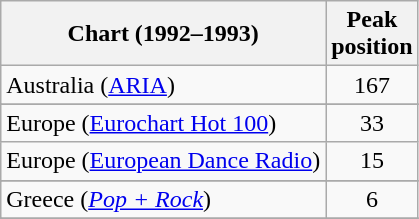<table class="wikitable sortable">
<tr>
<th>Chart (1992–1993)</th>
<th>Peak<br>position</th>
</tr>
<tr>
<td>Australia (<a href='#'>ARIA</a>)</td>
<td align="center">167</td>
</tr>
<tr>
</tr>
<tr>
<td>Europe (<a href='#'>Eurochart Hot 100</a>)</td>
<td align="center">33</td>
</tr>
<tr>
<td>Europe (<a href='#'>European Dance Radio</a>)</td>
<td align="center">15</td>
</tr>
<tr>
</tr>
<tr>
<td>Greece (<em><a href='#'>Pop + Rock</a></em>)</td>
<td align="center">6</td>
</tr>
<tr>
</tr>
<tr>
</tr>
<tr>
</tr>
<tr>
</tr>
<tr>
</tr>
<tr>
</tr>
</table>
